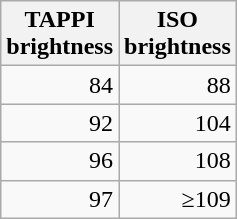<table class="wikitable" style="text-align:right">
<tr>
<th>TAPPI <br>brightness</th>
<th>ISO <br>brightness</th>
</tr>
<tr>
<td>84</td>
<td>88</td>
</tr>
<tr>
<td>92</td>
<td>104</td>
</tr>
<tr>
<td>96</td>
<td>108</td>
</tr>
<tr>
<td>97</td>
<td>≥109</td>
</tr>
</table>
